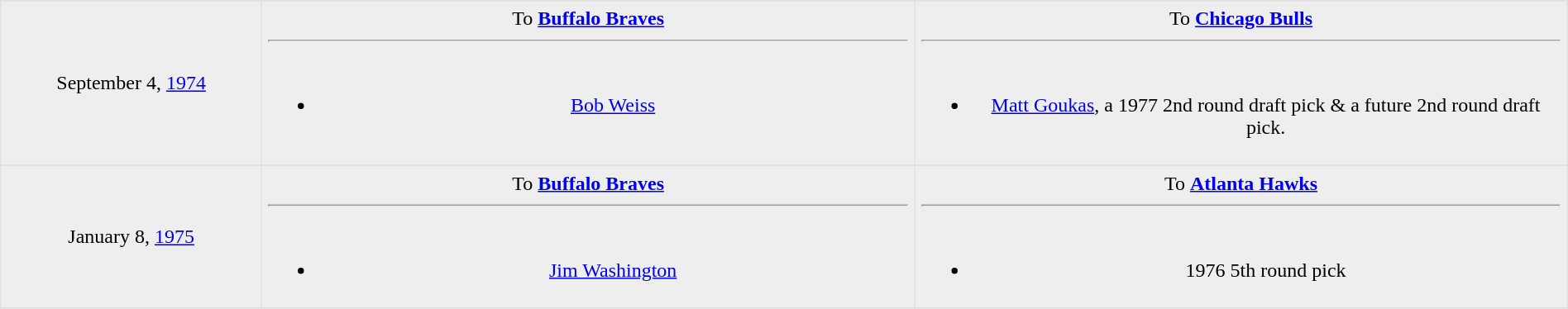<table border=1 style="border-collapse:collapse; text-align: center; width: 100%" bordercolor="#DFDFDF"  cellpadding="5">
<tr>
</tr>
<tr bgcolor="eeeeee">
<td style="width:12%">September 4, <a href='#'>1974</a></td>
<td style="width:30%" valign="top">To <strong><a href='#'>Buffalo Braves</a></strong><hr><br><ul><li><a href='#'>Bob Weiss</a></li></ul></td>
<td style="width:30%" valign="top">To <strong><a href='#'>Chicago Bulls</a></strong><hr><br><ul><li><a href='#'>Matt Goukas</a>, a 1977 2nd round draft pick & a future 2nd round draft pick.</li></ul></td>
</tr>
<tr>
</tr>
<tr bgcolor="eeeeee">
<td style="width:12%">January 8, <a href='#'>1975</a></td>
<td style="width:30%" valign="top">To <strong><a href='#'>Buffalo Braves</a></strong><hr><br><ul><li><a href='#'>Jim Washington</a></li></ul></td>
<td style="width:30%" valign="top">To <strong><a href='#'>Atlanta Hawks</a></strong><hr><br><ul><li>1976 5th round pick</li></ul></td>
</tr>
</table>
